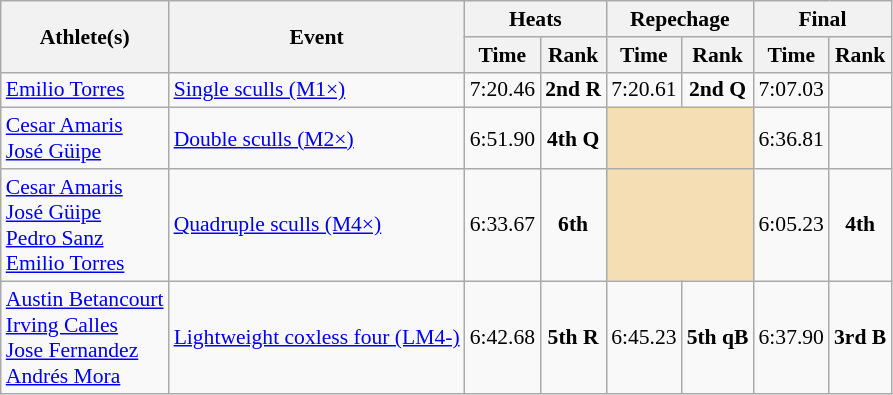<table class="wikitable" style="font-size:90%;">
<tr>
<th rowspan=2>Athlete(s)</th>
<th rowspan=2>Event</th>
<th colspan=2>Heats</th>
<th colspan=2>Repechage</th>
<th colspan=2>Final</th>
</tr>
<tr>
<th>Time</th>
<th>Rank</th>
<th>Time</th>
<th>Rank</th>
<th>Time</th>
<th>Rank</th>
</tr>
<tr>
<td><a href='#'>Emilio Torres</a></td>
<td><a href='#'>Single sculls (M1×)</a></td>
<td align=center>7:20.46</td>
<td align=center><strong>2nd R</strong></td>
<td align=center>7:20.61</td>
<td align=center><strong>2nd Q</strong></td>
<td align=center>7:07.03</td>
<td align=center></td>
</tr>
<tr>
<td><a href='#'>Cesar Amaris</a><br><a href='#'>José Güipe</a></td>
<td><a href='#'>Double sculls (M2×)</a></td>
<td align=center>6:51.90</td>
<td align=center><strong>4th Q</strong></td>
<td colspan="2" style="background:wheat;"></td>
<td align=center>6:36.81</td>
<td align=center></td>
</tr>
<tr>
<td><a href='#'>Cesar Amaris</a><br><a href='#'>José Güipe</a><br><a href='#'>Pedro Sanz</a><br><a href='#'>Emilio Torres</a></td>
<td><a href='#'>Quadruple sculls (M4×)</a></td>
<td align=center>6:33.67</td>
<td align=center><strong>6th</strong></td>
<td colspan="2" style="background:wheat;"></td>
<td align=center>6:05.23</td>
<td align=center><strong>4th</strong></td>
</tr>
<tr>
<td><a href='#'>Austin Betancourt</a><br><a href='#'>Irving Calles</a><br><a href='#'>Jose Fernandez</a><br><a href='#'>Andrés Mora</a></td>
<td><a href='#'>Lightweight coxless four (LM4-)</a></td>
<td align=center>6:42.68</td>
<td align=center><strong>5th R</strong></td>
<td align=center>6:45.23</td>
<td align=center><strong>5th qB</strong></td>
<td align=center>6:37.90</td>
<td align=center><strong>3rd B</strong></td>
</tr>
</table>
